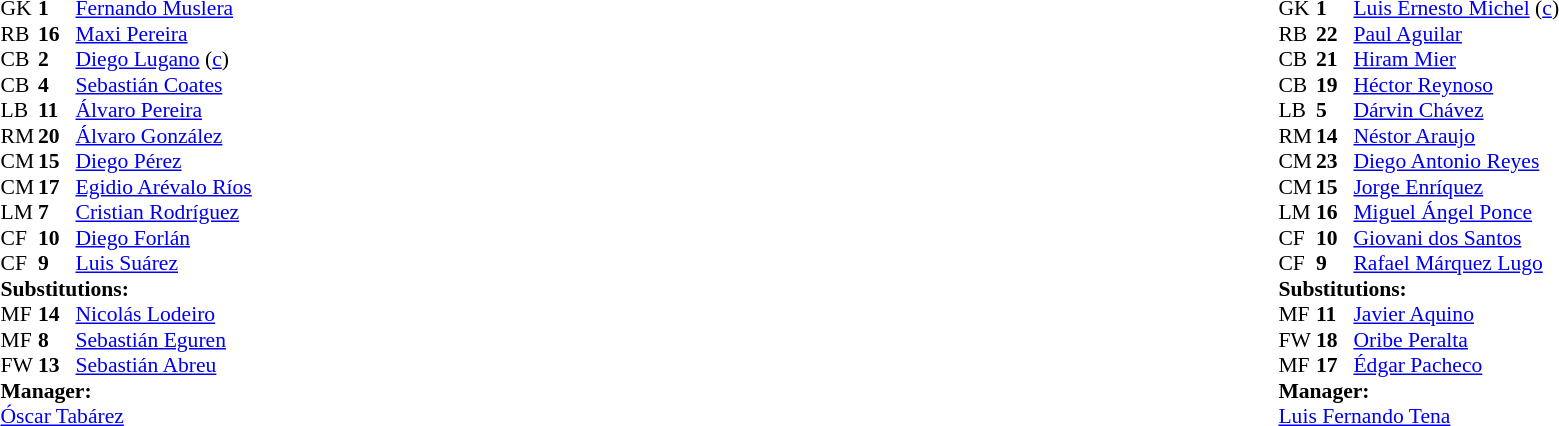<table width="100%">
<tr>
<td valign="top" width="50%"><br><table style="font-size: 90%" cellspacing="0" cellpadding="0">
<tr>
<th width=25></th>
<th width=25></th>
</tr>
<tr>
<td>GK</td>
<td><strong>1</strong></td>
<td><a href='#'>Fernando Muslera</a></td>
</tr>
<tr>
<td>RB</td>
<td><strong>16</strong></td>
<td><a href='#'>Maxi Pereira</a></td>
</tr>
<tr>
<td>CB</td>
<td><strong>2</strong></td>
<td><a href='#'>Diego Lugano</a> (<a href='#'>c</a>)</td>
</tr>
<tr>
<td>CB</td>
<td><strong>4</strong></td>
<td><a href='#'>Sebastián Coates</a></td>
<td></td>
</tr>
<tr>
<td>LB</td>
<td><strong>11</strong></td>
<td><a href='#'>Álvaro Pereira</a></td>
</tr>
<tr>
<td>RM</td>
<td><strong>20</strong></td>
<td><a href='#'>Álvaro González</a></td>
<td></td>
<td></td>
</tr>
<tr>
<td>CM</td>
<td><strong>15</strong></td>
<td><a href='#'>Diego Pérez</a></td>
</tr>
<tr>
<td>CM</td>
<td><strong>17</strong></td>
<td><a href='#'>Egidio Arévalo Ríos</a></td>
</tr>
<tr>
<td>LM</td>
<td><strong>7</strong></td>
<td><a href='#'>Cristian Rodríguez</a></td>
<td></td>
<td></td>
</tr>
<tr>
<td>CF</td>
<td><strong>10</strong></td>
<td><a href='#'>Diego Forlán</a></td>
<td></td>
<td></td>
</tr>
<tr>
<td>CF</td>
<td><strong>9</strong></td>
<td><a href='#'>Luis Suárez</a></td>
</tr>
<tr>
<td colspan=3><strong>Substitutions:</strong></td>
</tr>
<tr>
<td>MF</td>
<td><strong>14</strong></td>
<td><a href='#'>Nicolás Lodeiro</a></td>
<td></td>
<td></td>
</tr>
<tr>
<td>MF</td>
<td><strong>8</strong></td>
<td><a href='#'>Sebastián Eguren</a></td>
<td></td>
<td></td>
</tr>
<tr>
<td>FW</td>
<td><strong>13</strong></td>
<td><a href='#'>Sebastián Abreu</a></td>
<td></td>
<td></td>
</tr>
<tr>
<td colspan=3><strong>Manager:</strong></td>
</tr>
<tr>
<td colspan=3> <a href='#'>Óscar Tabárez</a></td>
</tr>
</table>
</td>
<td valign="top"></td>
<td valign="top" width="50%"><br><table style="font-size: 90%" cellspacing="0" cellpadding="0" align="center">
<tr>
<th width=25></th>
<th width=25></th>
</tr>
<tr>
<td>GK</td>
<td><strong>1</strong></td>
<td><a href='#'>Luis Ernesto Michel</a> (<a href='#'>c</a>)</td>
</tr>
<tr>
<td>RB</td>
<td><strong>22</strong></td>
<td><a href='#'>Paul Aguilar</a></td>
<td></td>
<td></td>
</tr>
<tr>
<td>CB</td>
<td><strong>21</strong></td>
<td><a href='#'>Hiram Mier</a></td>
<td></td>
</tr>
<tr>
<td>CB</td>
<td><strong>19</strong></td>
<td><a href='#'>Héctor Reynoso</a></td>
<td></td>
</tr>
<tr>
<td>LB</td>
<td><strong>5</strong></td>
<td><a href='#'>Dárvin Chávez</a></td>
</tr>
<tr>
<td>RM</td>
<td><strong>14</strong></td>
<td><a href='#'>Néstor Araujo</a></td>
</tr>
<tr>
<td>CM</td>
<td><strong>23</strong></td>
<td><a href='#'>Diego Antonio Reyes</a></td>
</tr>
<tr>
<td>CM</td>
<td><strong>15</strong></td>
<td><a href='#'>Jorge Enríquez</a></td>
</tr>
<tr>
<td>LM</td>
<td><strong>16</strong></td>
<td><a href='#'>Miguel Ángel Ponce</a></td>
<td></td>
<td></td>
</tr>
<tr>
<td>CF</td>
<td><strong>10</strong></td>
<td><a href='#'>Giovani dos Santos</a></td>
<td></td>
<td></td>
</tr>
<tr>
<td>CF</td>
<td><strong>9</strong></td>
<td><a href='#'>Rafael Márquez Lugo</a></td>
<td></td>
</tr>
<tr>
<td colspan=3><strong>Substitutions:</strong></td>
</tr>
<tr>
<td>MF</td>
<td><strong>11</strong></td>
<td><a href='#'>Javier Aquino</a></td>
<td></td>
<td></td>
</tr>
<tr>
<td>FW</td>
<td><strong>18</strong></td>
<td><a href='#'>Oribe Peralta</a></td>
<td></td>
<td></td>
</tr>
<tr>
<td>MF</td>
<td><strong>17</strong></td>
<td><a href='#'>Édgar Pacheco</a></td>
<td></td>
<td></td>
</tr>
<tr>
<td colspan=3><strong>Manager:</strong></td>
</tr>
<tr>
<td colspan=3> <a href='#'>Luis Fernando Tena</a></td>
</tr>
</table>
</td>
</tr>
</table>
